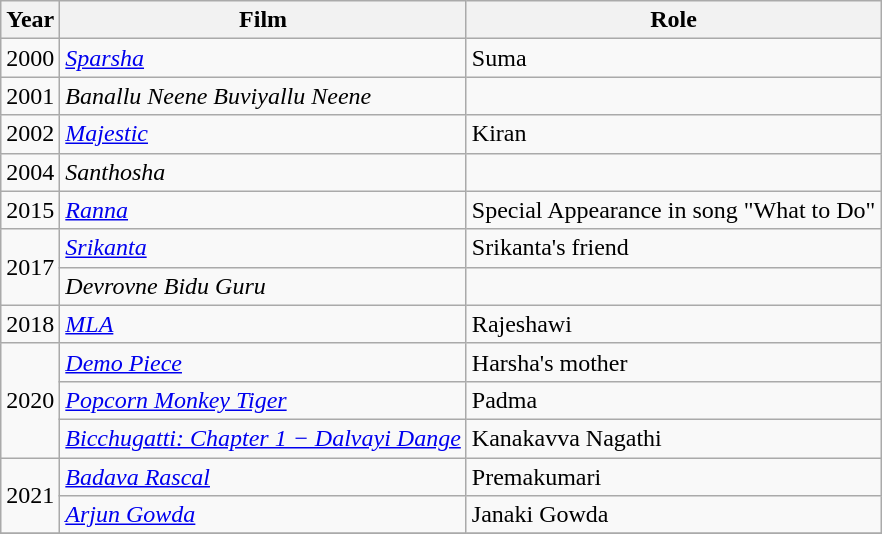<table class="wikitable sortable">
<tr>
<th>Year</th>
<th>Film</th>
<th>Role</th>
</tr>
<tr>
<td>2000</td>
<td><em><a href='#'>Sparsha</a></em></td>
<td>Suma</td>
</tr>
<tr>
<td>2001</td>
<td><em>Banallu Neene Buviyallu Neene</em></td>
<td></td>
</tr>
<tr>
<td>2002</td>
<td><em><a href='#'>Majestic</a></em></td>
<td>Kiran</td>
</tr>
<tr>
<td>2004</td>
<td><em>Santhosha</em></td>
<td></td>
</tr>
<tr>
<td>2015</td>
<td><em><a href='#'>Ranna</a></em></td>
<td>Special Appearance in song "What to Do"</td>
</tr>
<tr>
<td rowspan="2">2017</td>
<td><em><a href='#'>Srikanta</a></em></td>
<td>Srikanta's friend</td>
</tr>
<tr>
<td><em>Devrovne Bidu Guru</em></td>
<td></td>
</tr>
<tr>
<td>2018</td>
<td><em><a href='#'>MLA</a></em></td>
<td>Rajeshawi</td>
</tr>
<tr>
<td rowspan="3">2020</td>
<td><em><a href='#'>Demo Piece</a></em></td>
<td>Harsha's mother</td>
</tr>
<tr>
<td><em><a href='#'>Popcorn Monkey Tiger</a></em></td>
<td>Padma</td>
</tr>
<tr>
<td><em><a href='#'>Bicchugatti: Chapter 1 − Dalvayi Dange</a></em></td>
<td>Kanakavva Nagathi</td>
</tr>
<tr>
<td rowspan="2">2021</td>
<td><em><a href='#'>Badava Rascal</a></em></td>
<td>Premakumari</td>
</tr>
<tr>
<td><em><a href='#'>Arjun Gowda</a></em></td>
<td>Janaki Gowda</td>
</tr>
<tr>
</tr>
</table>
